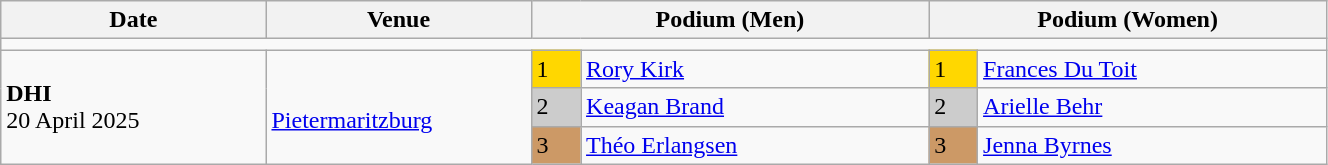<table class="wikitable" width=70%>
<tr>
<th>Date</th>
<th width=20%>Venue</th>
<th colspan=2 width=30%>Podium (Men)</th>
<th colspan=2 width=30%>Podium (Women)</th>
</tr>
<tr>
<td colspan=6></td>
</tr>
<tr>
<td rowspan=3><strong>DHI</strong> <br> 20 April 2025</td>
<td rowspan=3><br><a href='#'>Pietermaritzburg</a></td>
<td bgcolor=FFD700>1</td>
<td><a href='#'>Rory Kirk</a></td>
<td bgcolor=FFD700>1</td>
<td><a href='#'>Frances Du Toit</a></td>
</tr>
<tr>
<td bgcolor=CCCCCC>2</td>
<td><a href='#'>Keagan Brand</a></td>
<td bgcolor=CCCCCC>2</td>
<td><a href='#'>Arielle Behr</a></td>
</tr>
<tr>
<td bgcolor=CC9966>3</td>
<td><a href='#'>Théo Erlangsen</a></td>
<td bgcolor=CC9966>3</td>
<td><a href='#'>Jenna Byrnes</a></td>
</tr>
</table>
